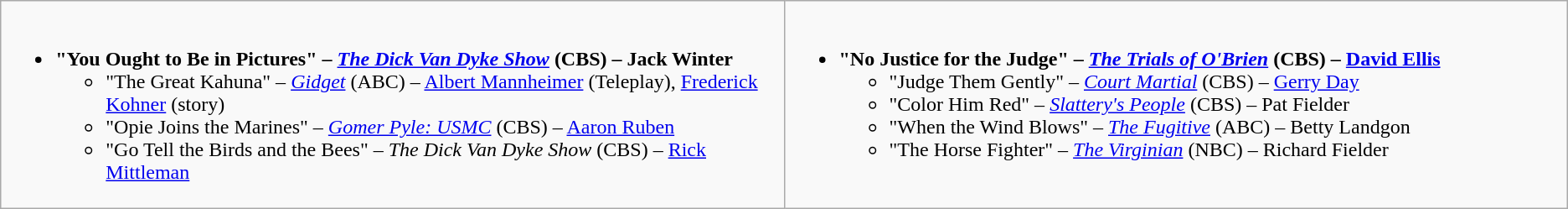<table class="wikitable">
<tr>
<td valign="top" width="50%"><br><ul><li><strong>"You Ought to Be in Pictures" – <em><a href='#'>The Dick Van Dyke Show</a></em> (CBS) – Jack Winter</strong><ul><li>"The Great Kahuna" – <em><a href='#'>Gidget</a></em> (ABC) – <a href='#'>Albert Mannheimer</a> (Teleplay), <a href='#'>Frederick Kohner</a> (story)</li><li>"Opie Joins the Marines" – <em><a href='#'>Gomer Pyle: USMC</a></em> (CBS) – <a href='#'>Aaron Ruben</a></li><li>"Go Tell the Birds and the Bees" – <em>The Dick Van Dyke Show</em> (CBS) – <a href='#'>Rick Mittleman</a></li></ul></li></ul></td>
<td valign="top"><br><ul><li><strong>"No Justice for the Judge" – <em><a href='#'>The Trials of O'Brien</a></em> (CBS) – <a href='#'>David Ellis</a></strong><ul><li>"Judge Them Gently" – <em><a href='#'>Court Martial</a></em> (CBS) – <a href='#'>Gerry Day</a></li><li>"Color Him Red" – <em><a href='#'>Slattery's People</a></em> (CBS) – Pat Fielder</li><li>"When the Wind Blows" – <em><a href='#'>The Fugitive</a></em> (ABC) – Betty Landgon</li><li>"The Horse Fighter" – <em><a href='#'>The Virginian</a></em> (NBC) – Richard Fielder</li></ul></li></ul></td>
</tr>
</table>
